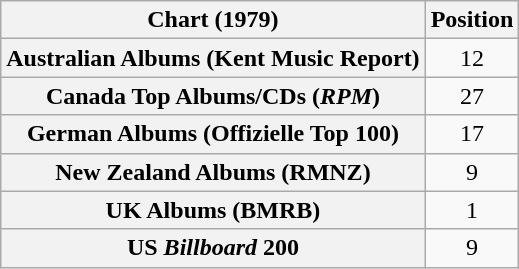<table class="wikitable sortable plainrowheaders" style="text-align:center">
<tr>
<th scope="col">Chart (1979)</th>
<th scope="col">Position</th>
</tr>
<tr>
<th scope="row">Australian Albums (Kent Music Report)</th>
<td>12</td>
</tr>
<tr>
<th scope="row">Canada Top Albums/CDs (<em>RPM</em>)</th>
<td>27</td>
</tr>
<tr>
<th scope="row">German Albums (Offizielle Top 100)</th>
<td>17</td>
</tr>
<tr>
<th scope="row">New Zealand Albums (RMNZ)</th>
<td>9</td>
</tr>
<tr>
<th scope="row">UK Albums (BMRB)</th>
<td>1</td>
</tr>
<tr>
<th scope="row">US <em>Billboard</em> 200</th>
<td>9</td>
</tr>
</table>
